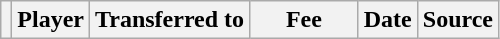<table class="wikitable plainrowheaders sortable">
<tr>
<th></th>
<th scope="col">Player</th>
<th>Transferred to</th>
<th style="width: 65px;">Fee</th>
<th scope="col">Date</th>
<th scope="col">Source</th>
</tr>
</table>
